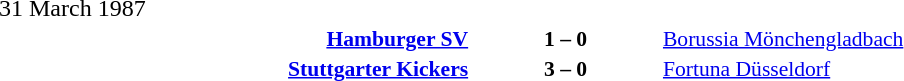<table width=100% cellspacing=1>
<tr>
<th width=25%></th>
<th width=10%></th>
<th width=25%></th>
<th></th>
</tr>
<tr>
<td>31 March 1987</td>
</tr>
<tr style=font-size:90%>
<td align=right><strong><a href='#'>Hamburger SV</a></strong></td>
<td align=center><strong>1 – 0</strong></td>
<td><a href='#'>Borussia Mönchengladbach</a></td>
</tr>
<tr style=font-size:90%>
<td align=right><strong><a href='#'>Stuttgarter Kickers</a></strong></td>
<td align=center><strong>3 – 0</strong></td>
<td><a href='#'>Fortuna Düsseldorf</a></td>
</tr>
</table>
